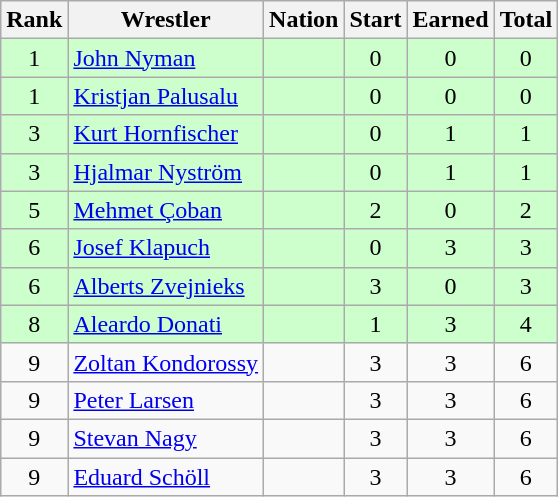<table class="wikitable sortable" style="text-align:center;">
<tr>
<th>Rank</th>
<th>Wrestler</th>
<th>Nation</th>
<th>Start</th>
<th>Earned</th>
<th>Total</th>
</tr>
<tr style="background:#cfc;">
<td>1</td>
<td align=left><a href='#'>John Nyman</a></td>
<td align=left></td>
<td>0</td>
<td>0</td>
<td>0</td>
</tr>
<tr style="background:#cfc;">
<td>1</td>
<td align=left><a href='#'>Kristjan Palusalu</a></td>
<td align=left></td>
<td>0</td>
<td>0</td>
<td>0</td>
</tr>
<tr style="background:#cfc;">
<td>3</td>
<td align=left><a href='#'>Kurt Hornfischer</a></td>
<td align=left></td>
<td>0</td>
<td>1</td>
<td>1</td>
</tr>
<tr style="background:#cfc;">
<td>3</td>
<td align=left><a href='#'>Hjalmar Nyström</a></td>
<td align=left></td>
<td>0</td>
<td>1</td>
<td>1</td>
</tr>
<tr style="background:#cfc;">
<td>5</td>
<td align=left><a href='#'>Mehmet Çoban</a></td>
<td align=left></td>
<td>2</td>
<td>0</td>
<td>2</td>
</tr>
<tr style="background:#cfc;">
<td>6</td>
<td align=left><a href='#'>Josef Klapuch</a></td>
<td align=left></td>
<td>0</td>
<td>3</td>
<td>3</td>
</tr>
<tr style="background:#cfc;">
<td>6</td>
<td align=left><a href='#'>Alberts Zvejnieks</a></td>
<td align=left></td>
<td>3</td>
<td>0</td>
<td>3</td>
</tr>
<tr style="background:#cfc;">
<td>8</td>
<td align=left><a href='#'>Aleardo Donati</a></td>
<td align=left></td>
<td>1</td>
<td>3</td>
<td>4</td>
</tr>
<tr>
<td>9</td>
<td align=left><a href='#'>Zoltan Kondorossy</a></td>
<td align=left></td>
<td>3</td>
<td>3</td>
<td>6</td>
</tr>
<tr>
<td>9</td>
<td align=left><a href='#'>Peter Larsen</a></td>
<td align=left></td>
<td>3</td>
<td>3</td>
<td>6</td>
</tr>
<tr>
<td>9</td>
<td align=left><a href='#'>Stevan Nagy</a></td>
<td align=left></td>
<td>3</td>
<td>3</td>
<td>6</td>
</tr>
<tr>
<td>9</td>
<td align=left><a href='#'>Eduard Schöll</a></td>
<td align=left></td>
<td>3</td>
<td>3</td>
<td>6</td>
</tr>
</table>
